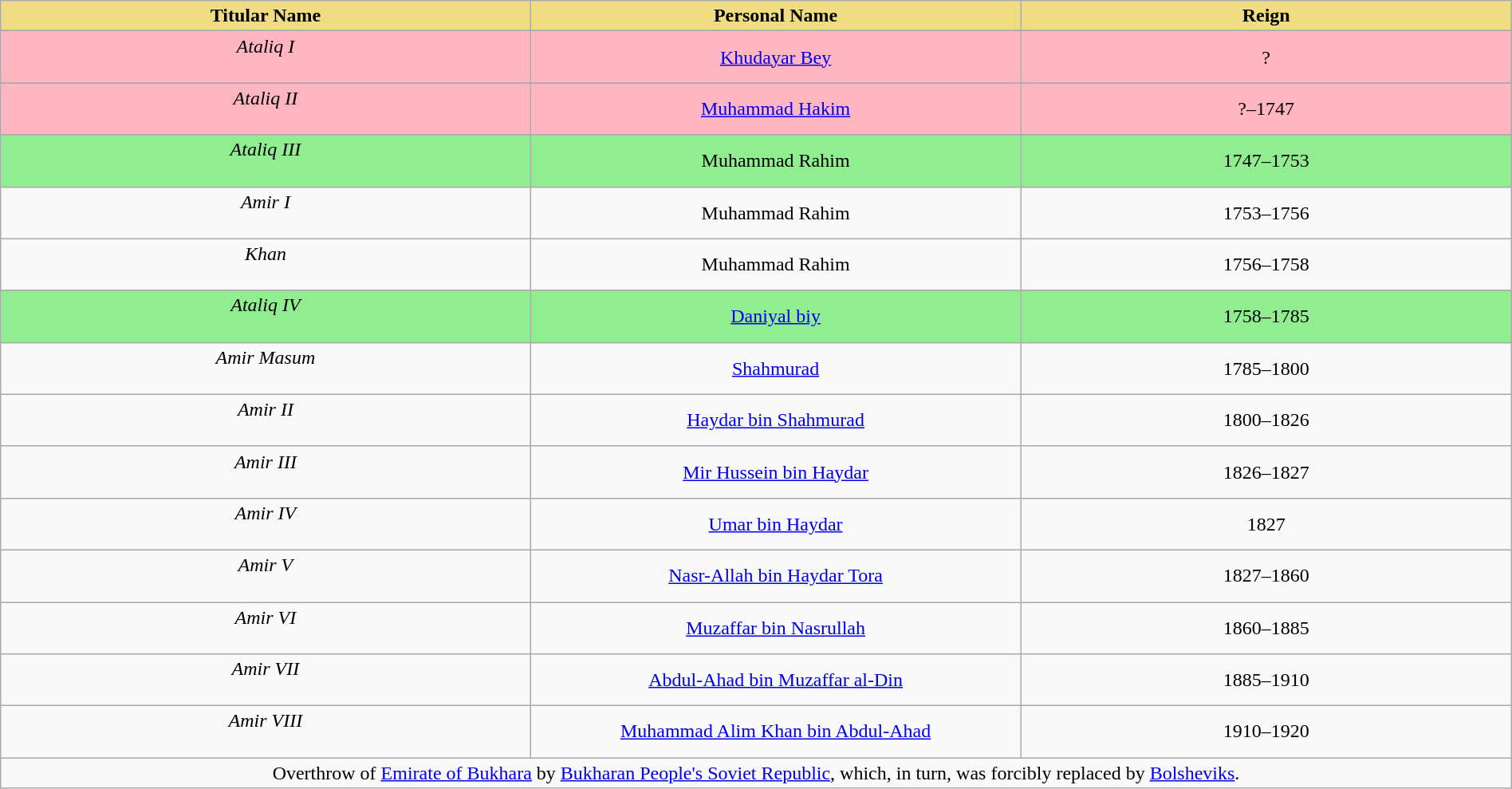<table width=100% class="wikitable">
<tr>
<th style="background-color:#F0DC82" width=27%>Titular Name</th>
<th style="background-color:#F0DC82" width=25%>Personal Name</th>
<th style="background-color:#F0DC82" width=25%>Reign</th>
</tr>
<tr>
</tr>
<tr style="background:lightpink">
<td align="center"><em>Ataliq I</em> <br> <small> </small> <br></td>
<td align="center"><a href='#'>Khudayar Bey</a> <br> <small> </small></td>
<td align="center">?</td>
</tr>
<tr>
</tr>
<tr style="background:lightpink">
<td align="center"><em>Ataliq II</em><br> <small> </small> <br></td>
<td align="center"><a href='#'>Muhammad Hakim</a><br> <small> </small></td>
<td align="center">?–1747</td>
</tr>
<tr>
</tr>
<tr style="background:lightgreen">
<td align="center"><em>Ataliq III</em> <br> <small> </small> <br></td>
<td align="center">Muhammad Rahim<br> <small> </small></td>
<td align="center">1747–1753</td>
</tr>
<tr>
<td align="center"><em>Amir I</em><br> <small> </small> <br></td>
<td align="center">Muhammad Rahim<br> <small> </small></td>
<td align="center">1753–1756</td>
</tr>
<tr>
<td align="center"><em>Khan</em> <br> <small> </small> <br></td>
<td align="center">Muhammad Rahim<br> <small> </small></td>
<td align="center">1756–1758</td>
</tr>
<tr>
</tr>
<tr style="background:lightgreen">
<td align="center"><em>Ataliq IV</em><br> <small> </small> <br></td>
<td align="center"><a href='#'>Daniyal biy</a><br> <small> </small></td>
<td align="center">1758–1785</td>
</tr>
<tr>
<td align="center"><em>Amir Masum</em> <br> <small> </small> <br></td>
<td align="center"><a href='#'>Shahmurad</a><br> <small> </small></td>
<td align="center">1785–1800</td>
</tr>
<tr>
<td align="center"><em>Amir II</em> <br> <small> </small> <br></td>
<td align="center"><a href='#'>Haydar bin Shahmurad</a><br> <small> </small></td>
<td align="center">1800–1826</td>
</tr>
<tr>
<td align="center"><em>Amir III</em> <br> <small> </small> <br></td>
<td align="center"><a href='#'>Mir Hussein bin Haydar</a><br> <small> </small></td>
<td align="center">1826–1827</td>
</tr>
<tr>
<td align="center"><em>Amir IV</em> <br> <small> </small> <br></td>
<td align="center"><a href='#'>Umar bin Haydar</a><br> <small> </small></td>
<td align="center">1827</td>
</tr>
<tr>
<td align="center"><em>Amir V</em> <br> <small> </small> <br></td>
<td align="center"><a href='#'>Nasr-Allah bin Haydar Tora</a><br> <small> </small></td>
<td align="center">1827–1860</td>
</tr>
<tr>
<td align="center"><em>Amir VI</em> <br> <small> </small> <br></td>
<td align="center"><a href='#'>Muzaffar bin Nasrullah</a><br> <small> </small></td>
<td align="center">1860–1885</td>
</tr>
<tr>
<td align="center"><em>Amir VII</em> <br> <small> </small> <br></td>
<td align="center"><a href='#'>Abdul-Ahad bin Muzaffar al-Din</a><br> <small> </small></td>
<td align="center">1885–1910</td>
</tr>
<tr>
<td align="center"><em>Amir VIII</em> <br> <small> </small> <br></td>
<td align="center"><a href='#'>Muhammad Alim Khan bin Abdul-Ahad</a><br> <small> </small></td>
<td align="center">1910–1920</td>
</tr>
<tr>
<td colspan="3" align="center">Overthrow of <a href='#'>Emirate of Bukhara</a> by <a href='#'>Bukharan People's Soviet Republic</a>, which, in turn, was forcibly replaced by <a href='#'>Bolsheviks</a>.</td>
</tr>
</table>
